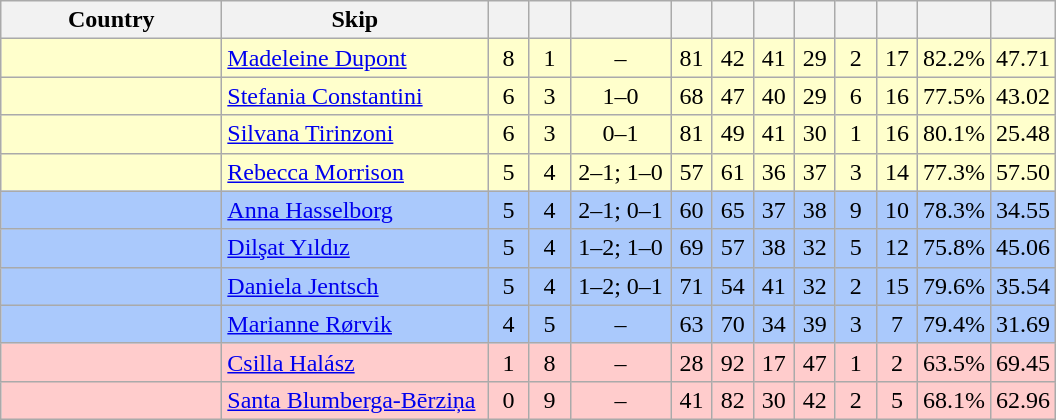<table class=wikitable style="text-align:center;">
<tr>
<th width=140>Country</th>
<th width=170>Skip</th>
<th width=20></th>
<th width=20></th>
<th width=60></th>
<th width=20></th>
<th width=20></th>
<th width=20></th>
<th width=20></th>
<th width=20></th>
<th width=20></th>
<th width=20></th>
<th width=20></th>
</tr>
<tr bgcolor=#ffffcc>
<td style="text-align:left;"></td>
<td style="text-align:left;"><a href='#'>Madeleine Dupont</a></td>
<td>8</td>
<td>1</td>
<td>–</td>
<td>81</td>
<td>42</td>
<td>41</td>
<td>29</td>
<td>2</td>
<td>17</td>
<td>82.2%</td>
<td>47.71</td>
</tr>
<tr bgcolor=#ffffcc>
<td style="text-align:left;"></td>
<td style="text-align:left;"><a href='#'>Stefania Constantini</a></td>
<td>6</td>
<td>3</td>
<td>1–0</td>
<td>68</td>
<td>47</td>
<td>40</td>
<td>29</td>
<td>6</td>
<td>16</td>
<td>77.5%</td>
<td>43.02</td>
</tr>
<tr bgcolor=#ffffcc>
<td style="text-align:left;"></td>
<td style="text-align:left;"><a href='#'>Silvana Tirinzoni</a></td>
<td>6</td>
<td>3</td>
<td>0–1</td>
<td>81</td>
<td>49</td>
<td>41</td>
<td>30</td>
<td>1</td>
<td>16</td>
<td>80.1%</td>
<td>25.48</td>
</tr>
<tr bgcolor=#ffffcc>
<td style="text-align:left;"></td>
<td style="text-align:left;"><a href='#'>Rebecca Morrison</a></td>
<td>5</td>
<td>4</td>
<td>2–1; 1–0</td>
<td>57</td>
<td>61</td>
<td>36</td>
<td>37</td>
<td>3</td>
<td>14</td>
<td>77.3%</td>
<td>57.50</td>
</tr>
<tr bgcolor=#aac9fc>
<td style="text-align:left;"></td>
<td style="text-align:left;"><a href='#'>Anna Hasselborg</a></td>
<td>5</td>
<td>4</td>
<td>2–1; 0–1</td>
<td>60</td>
<td>65</td>
<td>37</td>
<td>38</td>
<td>9</td>
<td>10</td>
<td>78.3%</td>
<td>34.55</td>
</tr>
<tr bgcolor=#aac9fc>
<td style="text-align:left;"></td>
<td style="text-align:left;"><a href='#'>Dilşat Yıldız</a></td>
<td>5</td>
<td>4</td>
<td>1–2; 1–0</td>
<td>69</td>
<td>57</td>
<td>38</td>
<td>32</td>
<td>5</td>
<td>12</td>
<td>75.8%</td>
<td>45.06</td>
</tr>
<tr bgcolor=#aac9fc>
<td style="text-align:left;"></td>
<td style="text-align:left;"><a href='#'>Daniela Jentsch</a></td>
<td>5</td>
<td>4</td>
<td>1–2; 0–1</td>
<td>71</td>
<td>54</td>
<td>41</td>
<td>32</td>
<td>2</td>
<td>15</td>
<td>79.6%</td>
<td>35.54</td>
</tr>
<tr bgcolor=#aac9fc>
<td style="text-align:left;"></td>
<td style="text-align:left;"><a href='#'>Marianne Rørvik</a></td>
<td>4</td>
<td>5</td>
<td>–</td>
<td>63</td>
<td>70</td>
<td>34</td>
<td>39</td>
<td>3</td>
<td>7</td>
<td>79.4%</td>
<td>31.69</td>
</tr>
<tr bgcolor=#ffcccc>
<td style="text-align:left;"></td>
<td style="text-align:left;"><a href='#'>Csilla Halász</a></td>
<td>1</td>
<td>8</td>
<td>–</td>
<td>28</td>
<td>92</td>
<td>17</td>
<td>47</td>
<td>1</td>
<td>2</td>
<td>63.5%</td>
<td>69.45</td>
</tr>
<tr bgcolor=#ffcccc>
<td style="text-align:left;"></td>
<td style="text-align:left;"><a href='#'>Santa Blumberga-Bērziņa</a></td>
<td>0</td>
<td>9</td>
<td>–</td>
<td>41</td>
<td>82</td>
<td>30</td>
<td>42</td>
<td>2</td>
<td>5</td>
<td>68.1%</td>
<td>62.96</td>
</tr>
</table>
